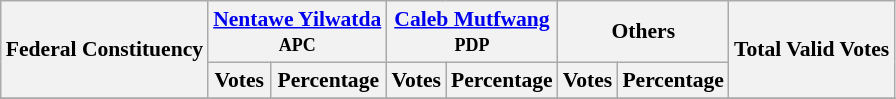<table class="wikitable sortable" style=" font-size: 90%">
<tr>
<th rowspan="2">Federal Constituency</th>
<th colspan="2"><a href='#'>Nentawe Yilwatda</a><br><small>APC</small></th>
<th colspan="2"><a href='#'>Caleb Mutfwang</a><br><small>PDP</small></th>
<th colspan="2">Others</th>
<th rowspan="2">Total Valid Votes</th>
</tr>
<tr>
<th>Votes</th>
<th>Percentage</th>
<th>Votes</th>
<th>Percentage</th>
<th>Votes</th>
<th>Percentage</th>
</tr>
<tr>
</tr>
<tr>
</tr>
<tr>
</tr>
<tr>
</tr>
<tr>
</tr>
<tr>
</tr>
<tr>
</tr>
<tr>
</tr>
<tr>
</tr>
<tr>
</tr>
<tr>
</tr>
</table>
